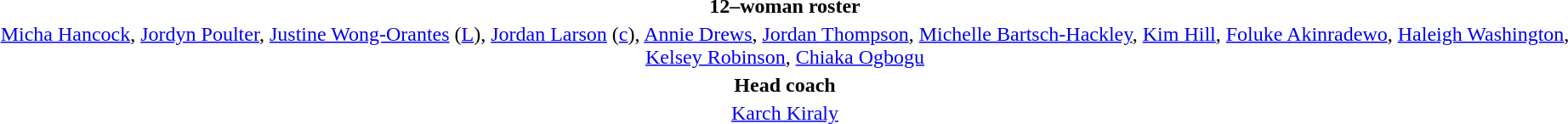<table style="text-align: center; margin-top:2em; margin-left: auto; margin-right:auto">
<tr>
<td><strong>12–woman roster</strong></td>
</tr>
<tr>
<td><a href='#'>Micha Hancock</a>, <a href='#'>Jordyn Poulter</a>, <a href='#'>Justine Wong-Orantes</a> (<a href='#'>L</a>), <a href='#'>Jordan Larson</a> (<a href='#'>c</a>), <a href='#'>Annie Drews</a>, <a href='#'>Jordan Thompson</a>, <a href='#'>Michelle Bartsch-Hackley</a>, <a href='#'>Kim Hill</a>, <a href='#'>Foluke Akinradewo</a>, <a href='#'>Haleigh Washington</a>, <a href='#'>Kelsey Robinson</a>, <a href='#'>Chiaka Ogbogu</a></td>
</tr>
<tr>
<td><strong>Head coach</strong></td>
</tr>
<tr>
<td><a href='#'>Karch Kiraly</a></td>
</tr>
</table>
